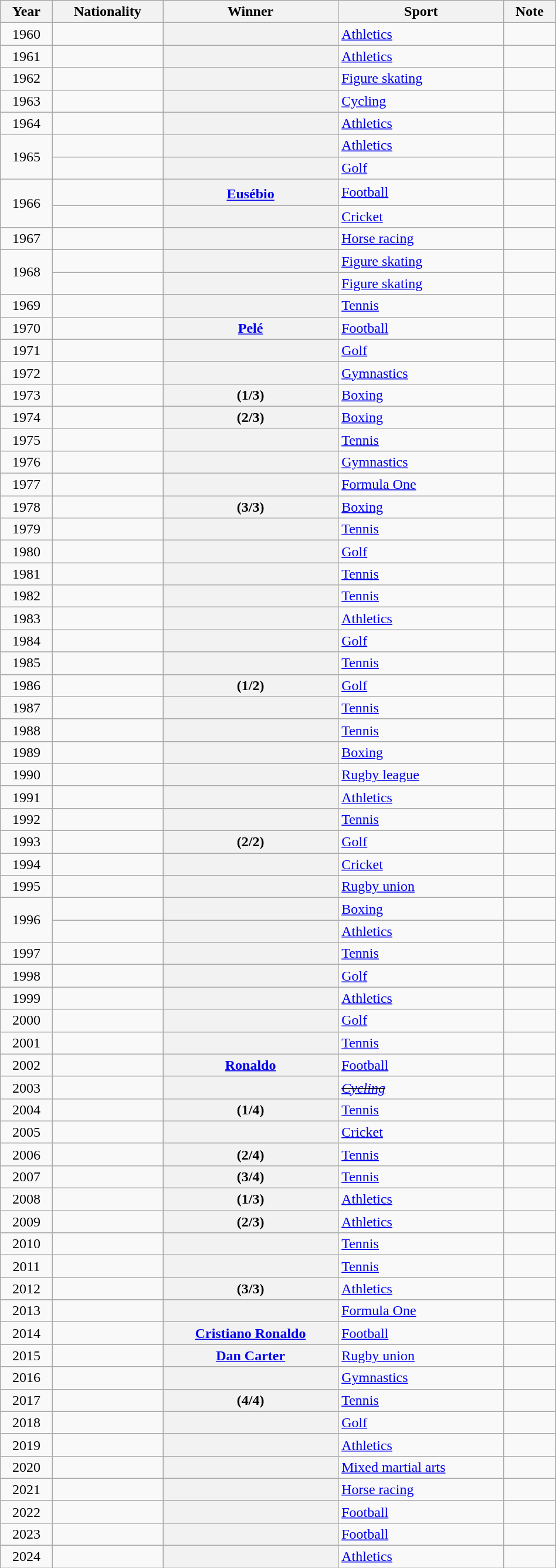<table class="sortable plainrowheaders wikitable" style="width:50%;">
<tr>
<th scope=col>Year</th>
<th scope=col>Nationality</th>
<th scope=col>Winner</th>
<th scope=col>Sport</th>
<th scope=col class="unsortable">Note</th>
</tr>
<tr>
<td align=center>1960</td>
<td></td>
<th scope=row></th>
<td><a href='#'>Athletics</a></td>
<td align=center></td>
</tr>
<tr>
<td align=center>1961</td>
<td></td>
<th scope=row></th>
<td><a href='#'>Athletics</a></td>
<td align=center></td>
</tr>
<tr>
<td align=center>1962</td>
<td></td>
<th scope=row></th>
<td><a href='#'>Figure skating</a></td>
<td align=center></td>
</tr>
<tr>
<td align=center>1963</td>
<td></td>
<th scope=row></th>
<td><a href='#'>Cycling</a></td>
<td align=center></td>
</tr>
<tr>
<td align=center>1964</td>
<td></td>
<th scope=row></th>
<td><a href='#'>Athletics</a></td>
<td align=center></td>
</tr>
<tr>
<td rowspan=2 align=center>1965</td>
<td></td>
<th scope=row> <sup></sup></th>
<td><a href='#'>Athletics</a></td>
<td style="text-align:center;"></td>
</tr>
<tr>
<td></td>
<th scope=row> <sup></sup></th>
<td><a href='#'>Golf</a></td>
<td style="text-align:center;"></td>
</tr>
<tr>
<td rowspan=2 align=center>1966</td>
<td></td>
<th scope=row><a href='#'>Eusébio</a> <sup></sup></th>
<td><a href='#'>Football</a></td>
<td style="text-align:center;"></td>
</tr>
<tr>
<td></td>
<th scope=row> <sup></sup></th>
<td><a href='#'>Cricket</a></td>
<td style="text-align:center;"></td>
</tr>
<tr>
<td align=center>1967</td>
<td></td>
<th scope=row></th>
<td><a href='#'>Horse racing</a></td>
<td align=center></td>
</tr>
<tr>
<td rowspan=2 align=center>1968</td>
<td></td>
<th scope=row> <sup></sup></th>
<td><a href='#'>Figure skating</a></td>
<td align=center></td>
</tr>
<tr>
<td></td>
<th scope=row> <sup></sup></th>
<td><a href='#'>Figure skating</a></td>
<td align=center></td>
</tr>
<tr>
<td align=center>1969</td>
<td></td>
<th scope=row></th>
<td><a href='#'>Tennis</a></td>
<td align=center></td>
</tr>
<tr>
<td align=center>1970</td>
<td></td>
<th scope=row><a href='#'>Pelé</a></th>
<td><a href='#'>Football</a></td>
<td align=center></td>
</tr>
<tr>
<td align=center>1971</td>
<td></td>
<th scope=row></th>
<td><a href='#'>Golf</a></td>
<td align=center></td>
</tr>
<tr>
<td align=center>1972</td>
<td></td>
<th scope=row></th>
<td><a href='#'>Gymnastics</a></td>
<td align=center></td>
</tr>
<tr>
<td align=center>1973</td>
<td></td>
<th scope=row> (1/3)</th>
<td><a href='#'>Boxing</a></td>
<td align=center></td>
</tr>
<tr>
<td align=center>1974</td>
<td></td>
<th scope=row> (2/3)</th>
<td><a href='#'>Boxing</a></td>
<td align=center></td>
</tr>
<tr>
<td align=center>1975</td>
<td></td>
<th scope=row></th>
<td><a href='#'>Tennis</a></td>
<td align=center></td>
</tr>
<tr>
<td align=center>1976</td>
<td></td>
<th scope=row></th>
<td><a href='#'>Gymnastics</a></td>
<td align=center></td>
</tr>
<tr>
<td align=center>1977</td>
<td></td>
<th scope=row></th>
<td><a href='#'>Formula One</a></td>
<td align=center></td>
</tr>
<tr>
<td align=center>1978</td>
<td></td>
<th scope=row> (3/3)</th>
<td><a href='#'>Boxing</a></td>
<td align=center></td>
</tr>
<tr>
<td align=center>1979</td>
<td></td>
<th scope=row></th>
<td><a href='#'>Tennis</a></td>
<td align=center></td>
</tr>
<tr>
<td align=center>1980</td>
<td></td>
<th scope=row></th>
<td><a href='#'>Golf</a></td>
<td align=center></td>
</tr>
<tr>
<td align=center>1981</td>
<td></td>
<th scope=row></th>
<td><a href='#'>Tennis</a></td>
<td style="text-align:center;"></td>
</tr>
<tr>
<td align=center>1982</td>
<td></td>
<th scope=row></th>
<td><a href='#'>Tennis</a></td>
<td style="text-align:center;"></td>
</tr>
<tr>
<td align=center>1983</td>
<td></td>
<th scope=row></th>
<td><a href='#'>Athletics</a></td>
<td align=center></td>
</tr>
<tr>
<td align=center>1984</td>
<td></td>
<th scope=row></th>
<td><a href='#'>Golf</a></td>
<td align=center></td>
</tr>
<tr>
<td align=center>1985</td>
<td></td>
<th scope=row></th>
<td><a href='#'>Tennis</a></td>
<td style="text-align:center;"></td>
</tr>
<tr>
<td align=center>1986</td>
<td></td>
<th scope=row> (1/2)</th>
<td><a href='#'>Golf</a></td>
<td align=center></td>
</tr>
<tr>
<td align=center>1987</td>
<td></td>
<th scope=row></th>
<td><a href='#'>Tennis</a></td>
<td align=center></td>
</tr>
<tr>
<td align=center>1988</td>
<td></td>
<th scope=row></th>
<td><a href='#'>Tennis</a></td>
<td align=center></td>
</tr>
<tr>
<td align=center>1989</td>
<td></td>
<th scope=row></th>
<td><a href='#'>Boxing</a></td>
<td align=center></td>
</tr>
<tr>
<td align=center>1990</td>
<td></td>
<th scope=row></th>
<td><a href='#'>Rugby league</a></td>
<td align=center></td>
</tr>
<tr>
<td align=center>1991</td>
<td></td>
<th scope=row></th>
<td><a href='#'>Athletics</a></td>
<td align=center></td>
</tr>
<tr>
<td align=center>1992</td>
<td></td>
<th scope=row></th>
<td><a href='#'>Tennis</a></td>
<td align=center></td>
</tr>
<tr>
<td align=center>1993</td>
<td></td>
<th scope=row> (2/2)</th>
<td><a href='#'>Golf</a></td>
<td align=center></td>
</tr>
<tr>
<td align=center>1994</td>
<td></td>
<th scope=row></th>
<td><a href='#'>Cricket</a></td>
<td align=center></td>
</tr>
<tr>
<td align=center>1995</td>
<td></td>
<th scope=row></th>
<td><a href='#'>Rugby union</a></td>
<td align=center></td>
</tr>
<tr>
<td rowspan=2 align=center>1996</td>
<td></td>
<th scope=row> <sup></sup></th>
<td><a href='#'>Boxing</a></td>
<td align=center></td>
</tr>
<tr>
<td></td>
<th scope=row></th>
<td><a href='#'>Athletics</a></td>
<td align=center></td>
</tr>
<tr>
<td align=center>1997</td>
<td></td>
<th scope=row></th>
<td><a href='#'>Tennis</a></td>
<td align=center></td>
</tr>
<tr>
<td align=center>1998</td>
<td></td>
<th scope=row></th>
<td><a href='#'>Golf</a></td>
<td align=center></td>
</tr>
<tr>
<td align=center>1999</td>
<td></td>
<th scope=row></th>
<td><a href='#'>Athletics</a></td>
<td align=center></td>
</tr>
<tr>
<td align=center>2000</td>
<td></td>
<th scope=row></th>
<td><a href='#'>Golf</a></td>
<td align=center></td>
</tr>
<tr>
<td align=center>2001</td>
<td></td>
<th scope=row></th>
<td><a href='#'>Tennis</a></td>
<td align=center></td>
</tr>
<tr>
<td align=center>2002</td>
<td></td>
<th scope=row><a href='#'>Ronaldo</a></th>
<td><a href='#'>Football</a></td>
<td align=center></td>
</tr>
<tr>
<td align=center>2003</td>
<td><del><em></em></del></td>
<th scope=row><del><em></em></del></th>
<td><del><em><a href='#'>Cycling</a></em></del></td>
<td align=center></td>
</tr>
<tr>
<td align=center>2004</td>
<td></td>
<th scope=row> (1/4)</th>
<td><a href='#'>Tennis</a></td>
<td align=center></td>
</tr>
<tr>
<td align=center>2005</td>
<td></td>
<th scope=row></th>
<td><a href='#'>Cricket</a></td>
<td align=center></td>
</tr>
<tr>
<td align=center>2006</td>
<td></td>
<th scope=row> (2/4)</th>
<td><a href='#'>Tennis</a></td>
<td align=center></td>
</tr>
<tr>
<td align=center>2007</td>
<td></td>
<th scope=row> (3/4)</th>
<td><a href='#'>Tennis</a></td>
<td align=center></td>
</tr>
<tr>
<td align=center>2008</td>
<td></td>
<th scope=row> (1/3)</th>
<td><a href='#'>Athletics</a></td>
<td align=center></td>
</tr>
<tr>
<td align=center>2009</td>
<td></td>
<th scope=row> (2/3)</th>
<td><a href='#'>Athletics</a></td>
<td align=center></td>
</tr>
<tr>
<td align=center>2010</td>
<td></td>
<th scope=row></th>
<td><a href='#'>Tennis</a></td>
<td align=center></td>
</tr>
<tr>
<td align=center>2011</td>
<td></td>
<th scope=row></th>
<td><a href='#'>Tennis</a></td>
<td align=center></td>
</tr>
<tr>
<td align=center>2012</td>
<td></td>
<th scope=row>  (3/3)</th>
<td><a href='#'>Athletics</a></td>
<td align=center></td>
</tr>
<tr>
<td align=center>2013</td>
<td></td>
<th scope=row></th>
<td><a href='#'>Formula One</a></td>
<td align=center></td>
</tr>
<tr>
<td align=center>2014</td>
<td></td>
<th scope=row><a href='#'>Cristiano Ronaldo</a></th>
<td><a href='#'>Football</a></td>
<td align=center></td>
</tr>
<tr>
<td align=center>2015</td>
<td></td>
<th scope="row"><a href='#'>Dan Carter</a></th>
<td><a href='#'>Rugby union</a></td>
<td align=center></td>
</tr>
<tr>
<td align=center>2016</td>
<td></td>
<th scope="row"></th>
<td><a href='#'>Gymnastics</a></td>
<td align=center></td>
</tr>
<tr>
<td align=center>2017</td>
<td></td>
<th scope=row> (4/4)</th>
<td><a href='#'>Tennis</a></td>
<td align=center></td>
</tr>
<tr>
<td align=center>2018</td>
<td></td>
<th scope="row"></th>
<td><a href='#'>Golf</a></td>
<td align=center></td>
</tr>
<tr>
<td align=center>2019</td>
<td></td>
<th scope="row"></th>
<td><a href='#'>Athletics</a></td>
<td align=center></td>
</tr>
<tr>
<td align=center>2020</td>
<td></td>
<th scope="row"></th>
<td><a href='#'>Mixed martial arts</a></td>
<td align=center></td>
</tr>
<tr>
<td align=center>2021</td>
<td></td>
<th scope="row"></th>
<td><a href='#'>Horse racing</a></td>
<td align=center></td>
</tr>
<tr>
<td align=center>2022</td>
<td></td>
<th scope="row"></th>
<td><a href='#'>Football</a></td>
<td align=center></td>
</tr>
<tr>
<td align=center>2023</td>
<td></td>
<th scope="row"></th>
<td><a href='#'>Football</a></td>
<td align=center></td>
</tr>
<tr>
<td align=center>2024</td>
<td></td>
<th scope="row"></th>
<td><a href='#'>Athletics</a></td>
<td align=center></td>
</tr>
</table>
